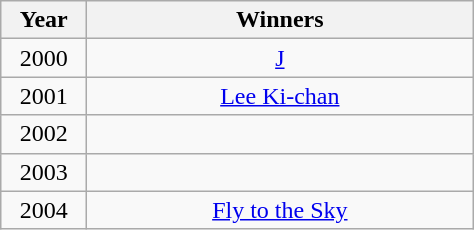<table class="wikitable" style="text-align:center;">
<tr>
<th width="50">Year</th>
<th width="250">Winners</th>
</tr>
<tr>
<td>2000</td>
<td><a href='#'>J</a></td>
</tr>
<tr>
<td>2001</td>
<td><a href='#'>Lee Ki-chan</a></td>
</tr>
<tr>
<td>2002</td>
<td></td>
</tr>
<tr>
<td>2003</td>
<td></td>
</tr>
<tr>
<td>2004</td>
<td><a href='#'>Fly to the Sky</a></td>
</tr>
</table>
